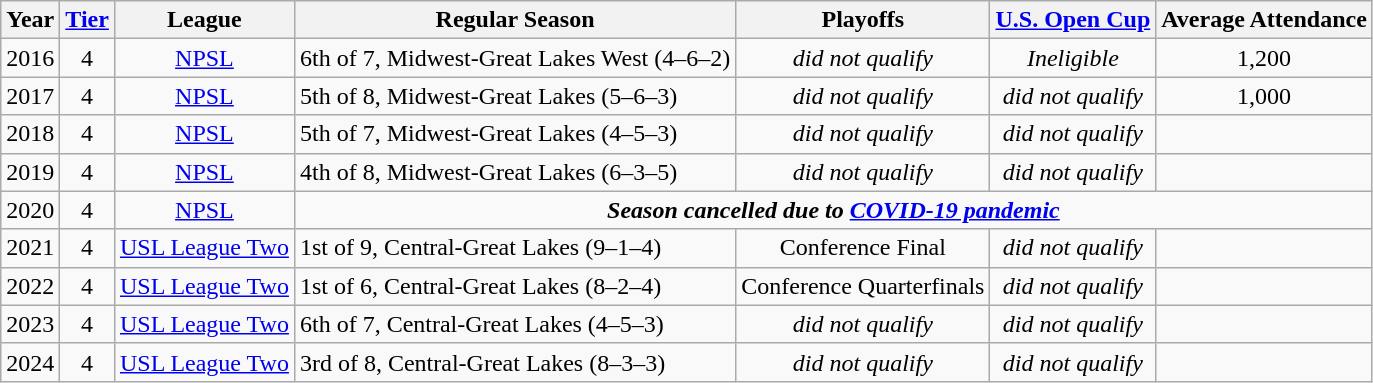<table class="wikitable" style="text-align: center">
<tr>
<th>Year</th>
<th><a href='#'>Tier</a></th>
<th>League</th>
<th>Regular Season</th>
<th>Playoffs</th>
<th><a href='#'>U.S. Open Cup</a></th>
<th>Average Attendance</th>
</tr>
<tr>
<td>2016</td>
<td>4</td>
<td><a href='#'>NPSL</a></td>
<td style="text-align: left;">6th of 7, Midwest-Great Lakes West (4–6–2)</td>
<td><em>did not qualify</em></td>
<td><em>Ineligible</em></td>
<td>1,200</td>
</tr>
<tr>
<td>2017</td>
<td>4</td>
<td><a href='#'>NPSL</a></td>
<td style="text-align: left;">5th of 8, Midwest-Great Lakes (5–6–3)</td>
<td><em>did not qualify</em></td>
<td><em>did not qualify</em></td>
<td>1,000</td>
</tr>
<tr>
<td>2018</td>
<td>4</td>
<td><a href='#'>NPSL</a></td>
<td style="text-align: left;">5th of 7, Midwest-Great Lakes (4–5–3)</td>
<td><em>did not qualify</em></td>
<td><em>did not qualify</em></td>
<td></td>
</tr>
<tr>
<td>2019</td>
<td>4</td>
<td><a href='#'>NPSL</a></td>
<td style="text-align: left;">4th of 8, Midwest-Great Lakes (6–3–5)</td>
<td><em>did not qualify</em></td>
<td><em>did not qualify</em></td>
<td></td>
</tr>
<tr>
<td>2020</td>
<td>4</td>
<td><a href='#'>NPSL</a></td>
<td colspan=4 style="text-align:center;"><strong><em>Season cancelled due to <a href='#'>COVID-19 pandemic</a></em></strong></td>
</tr>
<tr>
<td>2021</td>
<td>4</td>
<td><a href='#'>USL League Two</a></td>
<td style="text-align: left;">1st of 9, Central-Great Lakes (9–1–4)</td>
<td>Conference Final</td>
<td><em>did not qualify</em></td>
<td></td>
</tr>
<tr>
<td>2022</td>
<td>4</td>
<td><a href='#'>USL League Two</a></td>
<td style="text-align: left;">1st of 6, Central-Great Lakes (8–2–4)</td>
<td>Conference Quarterfinals</td>
<td><em>did not qualify</em></td>
<td></td>
</tr>
<tr>
<td>2023</td>
<td>4</td>
<td><a href='#'>USL League Two</a></td>
<td style="text-align: left;">6th of 7, Central-Great Lakes (4–5–3)</td>
<td><em>did not qualify</em></td>
<td><em>did not qualify</em></td>
<td></td>
</tr>
<tr>
<td>2024</td>
<td>4</td>
<td><a href='#'>USL League Two</a></td>
<td style="text-align: left;">3rd of 8, Central-Great Lakes (8–3–3)</td>
<td><em>did not qualify</em></td>
<td><em>did not qualify</em></td>
<td></td>
</tr>
</table>
